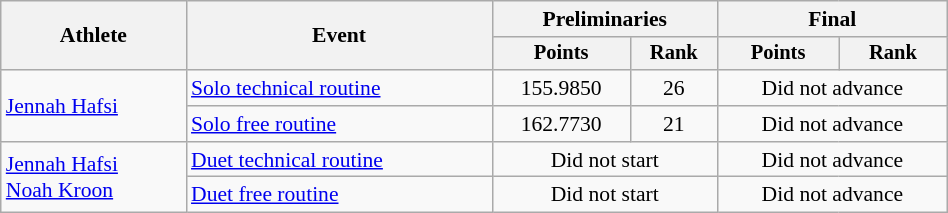<table class="wikitable" style="text-align:center; font-size:90%; width:50%;">
<tr>
<th rowspan="2">Athlete</th>
<th rowspan="2">Event</th>
<th colspan="2">Preliminaries</th>
<th colspan="2">Final</th>
</tr>
<tr style="font-size:95%">
<th>Points</th>
<th>Rank</th>
<th>Points</th>
<th>Rank</th>
</tr>
<tr>
<td align=left rowspan=2><a href='#'>Jennah Hafsi</a></td>
<td align=left><a href='#'>Solo technical routine</a></td>
<td>155.9850</td>
<td>26</td>
<td colspan=2>Did not advance</td>
</tr>
<tr>
<td align=left><a href='#'>Solo free routine</a></td>
<td>162.7730</td>
<td>21</td>
<td colspan=2>Did not advance</td>
</tr>
<tr>
<td align=left rowspan=2><a href='#'>Jennah Hafsi</a><br><a href='#'>Noah Kroon</a></td>
<td align=left><a href='#'>Duet technical routine</a></td>
<td colspan=2>Did not start</td>
<td colspan=2>Did not advance</td>
</tr>
<tr>
<td align=left><a href='#'>Duet free routine</a></td>
<td colspan=2>Did not start</td>
<td colspan=2>Did not advance</td>
</tr>
</table>
